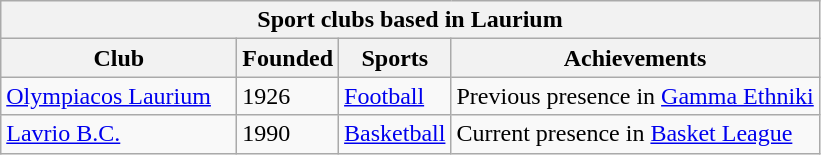<table class="wikitable">
<tr>
<th colspan="4">Sport clubs based in Laurium</th>
</tr>
<tr>
<th width="150">Club</th>
<th>Founded</th>
<th>Sports</th>
<th>Achievements</th>
</tr>
<tr>
<td><a href='#'>Olympiacos Laurium</a></td>
<td>1926</td>
<td><a href='#'>Football</a></td>
<td>Previous presence in <a href='#'>Gamma Ethniki</a></td>
</tr>
<tr>
<td><a href='#'>Lavrio B.C.</a></td>
<td>1990</td>
<td><a href='#'>Basketball</a></td>
<td>Current presence in <a href='#'>Basket League</a></td>
</tr>
</table>
